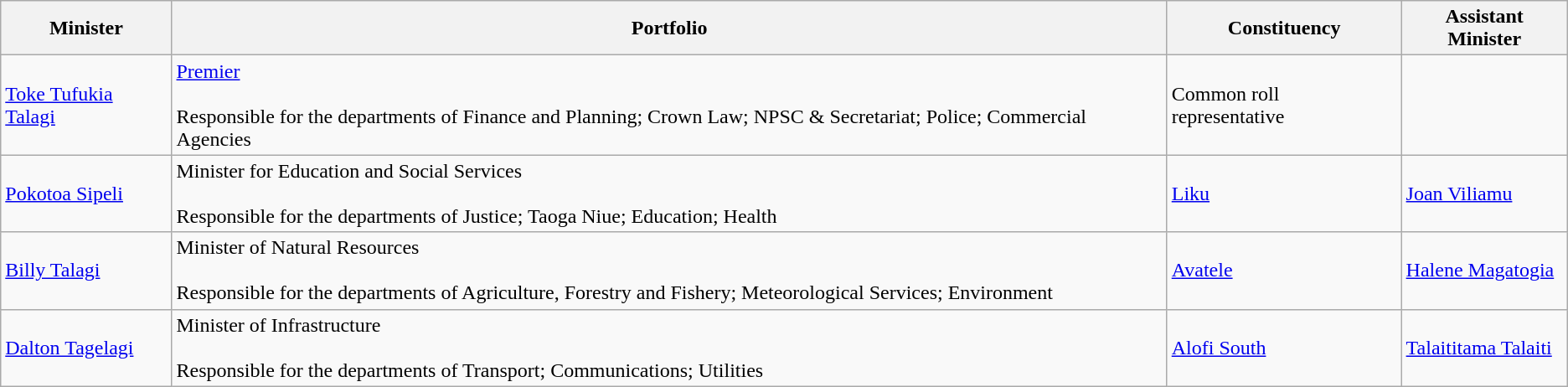<table class="wikitable">
<tr>
<th>Minister</th>
<th>Portfolio</th>
<th>Constituency</th>
<th>Assistant Minister</th>
</tr>
<tr>
<td><a href='#'>Toke Tufukia Talagi</a></td>
<td><a href='#'>Premier</a><br><br>Responsible for the departments of Finance and Planning; Crown Law; NPSC & Secretariat; Police; Commercial Agencies</td>
<td>Common roll representative</td>
<td></td>
</tr>
<tr>
<td><a href='#'>Pokotoa Sipeli</a></td>
<td>Minister for Education and Social Services<br><br>Responsible for the departments of  Justice; Taoga Niue; Education; Health</td>
<td><a href='#'>Liku</a></td>
<td><a href='#'>Joan Viliamu</a></td>
</tr>
<tr>
<td><a href='#'>Billy Talagi</a></td>
<td>Minister of Natural Resources<br><br>Responsible for the departments of Agriculture, Forestry and Fishery; Meteorological Services; Environment</td>
<td><a href='#'>Avatele</a></td>
<td><a href='#'>Halene Magatogia</a></td>
</tr>
<tr>
<td><a href='#'>Dalton Tagelagi</a></td>
<td>Minister of Infrastructure<br><br>Responsible for the departments of Transport; Communications; Utilities</td>
<td><a href='#'>Alofi South</a></td>
<td><a href='#'>Talaititama Talaiti</a></td>
</tr>
</table>
